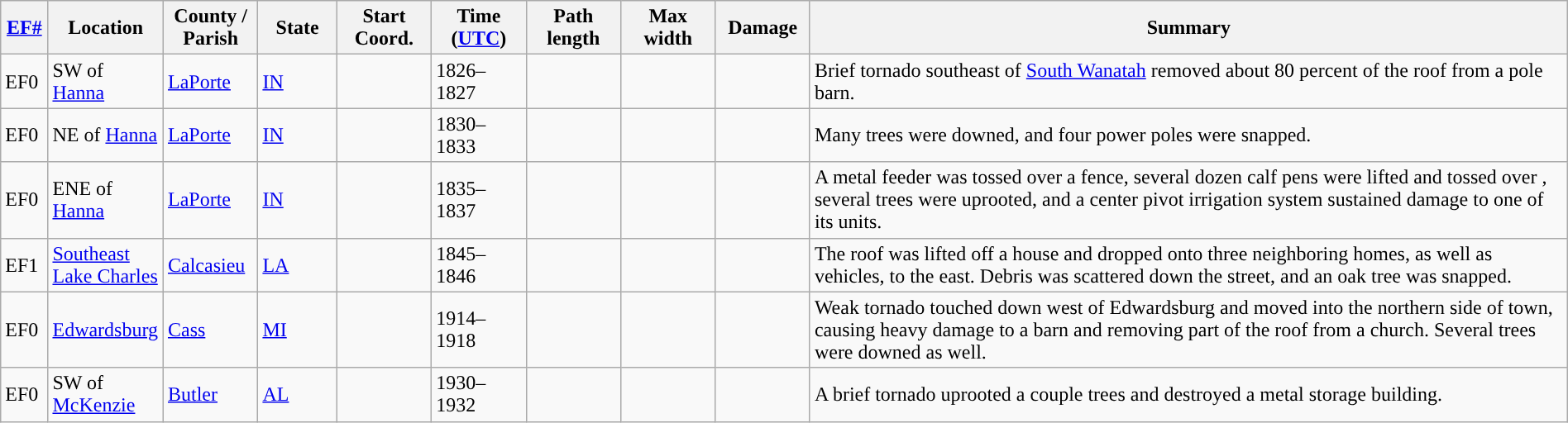<table class="wikitable sortable" style="width:100%;">
<tr>
<th scope="col"  style="width:3%; text-align:center;"><a href='#'>EF#</a></th>
<th scope="col"  style="width:7%; text-align:center;" class="unsortable">Location</th>
<th scope="col"  style="width:6%; text-align:center;" class="unsortable">County / Parish</th>
<th scope="col"  style="width:5%; text-align:center;">State</th>
<th scope="col"  style="width:6%; text-align:center;">Start Coord.</th>
<th scope="col"  style="width:6%; text-align:center;">Time (<a href='#'>UTC</a>)</th>
<th scope="col"  style="width:6%; text-align:center;">Path length</th>
<th scope="col"  style="width:6%; text-align:center;">Max width</th>
<th scope="col"  style="width:6%; text-align:center;">Damage</th>
<th scope="col" class="unsortable" style="width:48%; text-align:center;">Summary</th>
</tr>
<tr>
<td>EF0</td>
<td>SW of <a href='#'>Hanna</a></td>
<td><a href='#'>LaPorte</a></td>
<td><a href='#'>IN</a></td>
<td></td>
<td>1826–1827</td>
<td></td>
<td></td>
<td></td>
<td>Brief tornado southeast of <a href='#'>South Wanatah</a> removed about 80 percent of the roof from a pole barn.</td>
</tr>
<tr>
<td>EF0</td>
<td>NE of <a href='#'>Hanna</a></td>
<td><a href='#'>LaPorte</a></td>
<td><a href='#'>IN</a></td>
<td></td>
<td>1830–1833</td>
<td></td>
<td></td>
<td></td>
<td>Many trees were downed, and four power poles were snapped.</td>
</tr>
<tr>
<td>EF0</td>
<td>ENE of <a href='#'>Hanna</a></td>
<td><a href='#'>LaPorte</a></td>
<td><a href='#'>IN</a></td>
<td></td>
<td>1835–1837</td>
<td></td>
<td></td>
<td></td>
<td>A  metal feeder was tossed over a fence, several dozen calf pens were lifted and tossed over , several trees were uprooted, and a center pivot irrigation system sustained damage to one of its units.</td>
</tr>
<tr>
<td>EF1</td>
<td><a href='#'>Southeast Lake Charles</a></td>
<td><a href='#'>Calcasieu</a></td>
<td><a href='#'>LA</a></td>
<td></td>
<td>1845–1846</td>
<td></td>
<td></td>
<td></td>
<td>The roof was lifted off a house and dropped onto three neighboring homes, as well as vehicles, to the east. Debris was scattered down the street, and an oak tree was snapped.</td>
</tr>
<tr>
<td>EF0</td>
<td><a href='#'>Edwardsburg</a></td>
<td><a href='#'>Cass</a></td>
<td><a href='#'>MI</a></td>
<td></td>
<td>1914–1918</td>
<td></td>
<td></td>
<td></td>
<td>Weak tornado touched down west of Edwardsburg and moved into the northern side of town, causing heavy damage to a barn and removing part of the roof from a church. Several trees were downed as well.</td>
</tr>
<tr>
<td>EF0</td>
<td>SW of <a href='#'>McKenzie</a></td>
<td><a href='#'>Butler</a></td>
<td><a href='#'>AL</a></td>
<td></td>
<td>1930–1932</td>
<td></td>
<td></td>
<td></td>
<td>A brief tornado uprooted a couple trees and destroyed a metal storage building.</td>
</tr>
</table>
